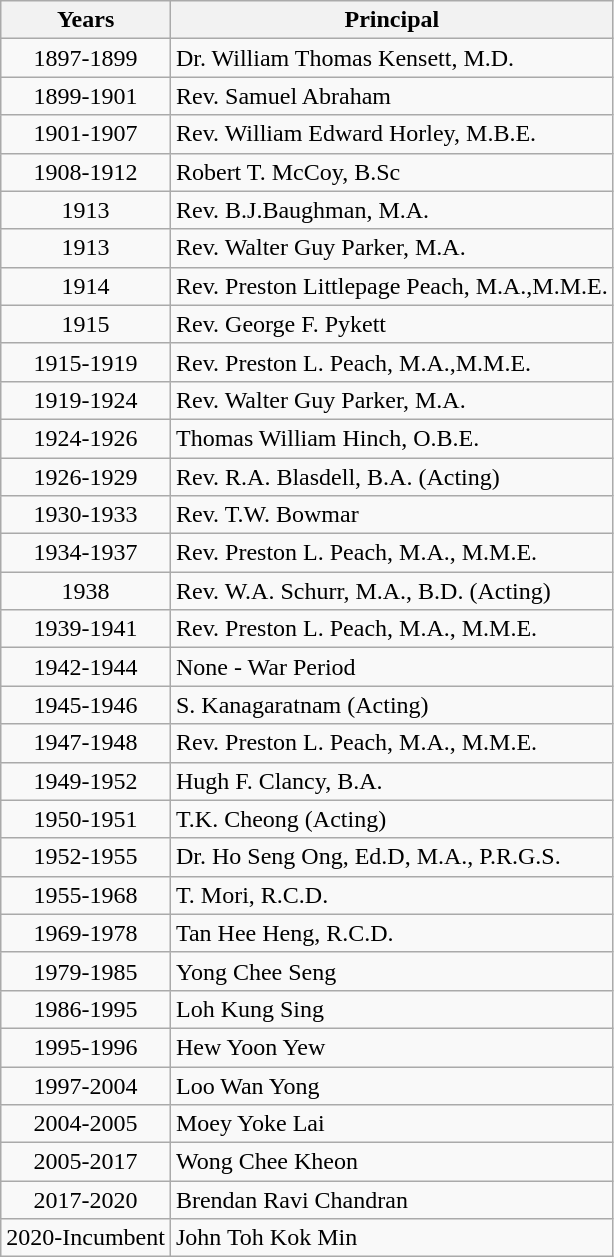<table class="wikitable">
<tr>
<th>Years</th>
<th>Principal</th>
</tr>
<tr>
<td align="center">1897-1899</td>
<td>Dr. William Thomas Kensett, M.D.</td>
</tr>
<tr>
<td align="center">1899-1901</td>
<td>Rev. Samuel Abraham</td>
</tr>
<tr>
<td align="center">1901-1907</td>
<td>Rev. William Edward Horley, M.B.E.</td>
</tr>
<tr>
<td align="center">1908-1912</td>
<td>Robert T. McCoy, B.Sc</td>
</tr>
<tr>
<td align="center">1913</td>
<td>Rev. B.J.Baughman, M.A.</td>
</tr>
<tr>
<td align="center">1913</td>
<td>Rev. Walter Guy Parker, M.A.</td>
</tr>
<tr>
<td align="center">1914</td>
<td>Rev. Preston Littlepage Peach, M.A.,M.M.E.</td>
</tr>
<tr>
<td align="center">1915</td>
<td>Rev. George F. Pykett</td>
</tr>
<tr>
<td align="center">1915-1919</td>
<td>Rev. Preston L. Peach, M.A.,M.M.E.</td>
</tr>
<tr>
<td align="center">1919-1924</td>
<td>Rev. Walter Guy Parker, M.A.</td>
</tr>
<tr>
<td align="center">1924-1926</td>
<td>Thomas William Hinch, O.B.E.</td>
</tr>
<tr>
<td align="center">1926-1929</td>
<td>Rev. R.A. Blasdell, B.A. (Acting)</td>
</tr>
<tr>
<td align="center">1930-1933</td>
<td>Rev. T.W. Bowmar</td>
</tr>
<tr>
<td align="center">1934-1937</td>
<td>Rev. Preston L. Peach, M.A., M.M.E.</td>
</tr>
<tr>
<td align="center">1938</td>
<td>Rev. W.A. Schurr, M.A., B.D. (Acting)</td>
</tr>
<tr>
<td align="center">1939-1941</td>
<td>Rev. Preston L. Peach, M.A., M.M.E.</td>
</tr>
<tr>
<td align="center">1942-1944</td>
<td>None - War Period</td>
</tr>
<tr>
<td align="center">1945-1946</td>
<td>S. Kanagaratnam (Acting)</td>
</tr>
<tr>
<td align="center">1947-1948</td>
<td>Rev. Preston L. Peach, M.A., M.M.E.</td>
</tr>
<tr>
<td align="center">1949-1952</td>
<td>Hugh F. Clancy, B.A.</td>
</tr>
<tr>
<td align="center">1950-1951</td>
<td>T.K. Cheong (Acting)</td>
</tr>
<tr>
<td align="center">1952-1955</td>
<td>Dr. Ho Seng Ong, Ed.D, M.A., P.R.G.S.</td>
</tr>
<tr>
<td align="center">1955-1968</td>
<td>T. Mori, R.C.D.</td>
</tr>
<tr>
<td align="center">1969-1978</td>
<td>Tan Hee Heng, R.C.D.</td>
</tr>
<tr>
<td align="center">1979-1985</td>
<td>Yong Chee Seng</td>
</tr>
<tr>
<td align="center">1986-1995</td>
<td>Loh Kung Sing</td>
</tr>
<tr>
<td align="center">1995-1996</td>
<td>Hew Yoon Yew</td>
</tr>
<tr>
<td align="center">1997-2004</td>
<td>Loo Wan Yong</td>
</tr>
<tr>
<td align="center">2004-2005</td>
<td>Moey Yoke Lai</td>
</tr>
<tr>
<td align="center">2005-2017</td>
<td>Wong Chee Kheon</td>
</tr>
<tr>
<td align="center">2017-2020</td>
<td>Brendan Ravi Chandran</td>
</tr>
<tr>
<td align="center">2020-Incumbent</td>
<td>John Toh Kok Min</td>
</tr>
</table>
